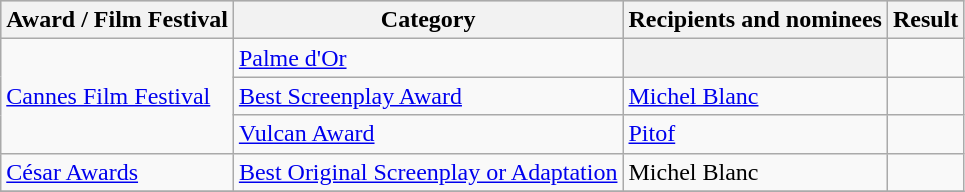<table class="wikitable plainrowheaders sortable">
<tr style="background:#ccc; text-align:center;">
<th scope="col">Award / Film Festival</th>
<th scope="col">Category</th>
<th scope="col">Recipients and nominees</th>
<th scope="col">Result</th>
</tr>
<tr>
<td rowspan=3><a href='#'>Cannes Film Festival</a></td>
<td><a href='#'>Palme d'Or</a></td>
<th></th>
<td></td>
</tr>
<tr>
<td><a href='#'>Best Screenplay Award</a></td>
<td><a href='#'>Michel Blanc</a></td>
<td></td>
</tr>
<tr>
<td><a href='#'>Vulcan Award</a></td>
<td><a href='#'>Pitof</a></td>
<td></td>
</tr>
<tr>
<td><a href='#'>César Awards</a></td>
<td><a href='#'>Best Original Screenplay or Adaptation</a></td>
<td>Michel Blanc</td>
<td></td>
</tr>
<tr>
</tr>
</table>
